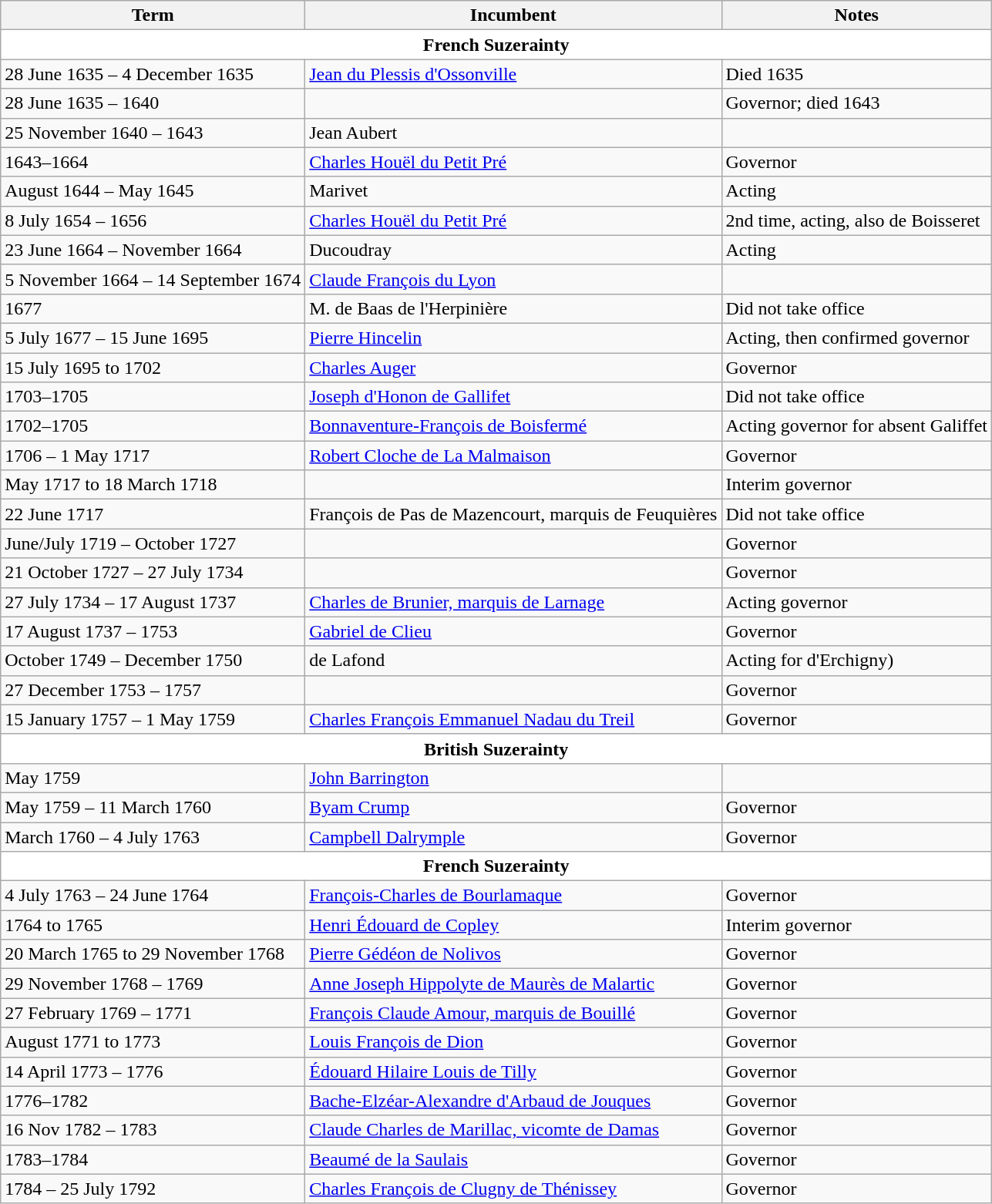<table class="wikitable">
<tr>
<th>Term</th>
<th>Incumbent</th>
<th>Notes</th>
</tr>
<tr>
<td colspan=3 style="text-align:center; background:white;"><strong>French Suzerainty</strong></td>
</tr>
<tr>
<td>28 June 1635 –  4 December 1635</td>
<td><a href='#'>Jean du Plessis d'Ossonville</a></td>
<td>Died 1635</td>
</tr>
<tr>
<td>28 June 1635 – 1640</td>
<td></td>
<td>Governor; died 1643</td>
</tr>
<tr>
<td>25 November 1640 – 1643</td>
<td>Jean Aubert</td>
<td></td>
</tr>
<tr>
<td>1643–1664</td>
<td><a href='#'>Charles Houël du Petit Pré</a></td>
<td>Governor</td>
</tr>
<tr>
<td>August 1644 – May 1645</td>
<td>Marivet</td>
<td>Acting</td>
</tr>
<tr>
<td>8 July 1654 – 1656</td>
<td><a href='#'>Charles Houël du Petit Pré</a></td>
<td>2nd time, acting, also de Boisseret</td>
</tr>
<tr>
<td>23 June 1664 – November 1664</td>
<td>Ducoudray</td>
<td>Acting</td>
</tr>
<tr>
<td>5 November 1664 – 14 September 1674</td>
<td><a href='#'>Claude François du Lyon</a></td>
<td></td>
</tr>
<tr>
<td>1677</td>
<td>M. de Baas de l'Herpinière</td>
<td>Did not take office</td>
</tr>
<tr>
<td>5 July 1677 – 15 June 1695</td>
<td><a href='#'>Pierre Hincelin</a></td>
<td>Acting, then confirmed governor</td>
</tr>
<tr>
<td>15 July 1695 to 1702</td>
<td><a href='#'>Charles Auger</a></td>
<td>Governor</td>
</tr>
<tr>
<td>1703–1705</td>
<td><a href='#'>Joseph d'Honon de Gallifet</a></td>
<td>Did not take office</td>
</tr>
<tr>
<td>1702–1705</td>
<td><a href='#'>Bonnaventure-François de Boisfermé</a></td>
<td>Acting governor for absent Galiffet</td>
</tr>
<tr>
<td>1706 – 1 May 1717</td>
<td><a href='#'>Robert Cloche de La Malmaison</a></td>
<td>Governor</td>
</tr>
<tr>
<td>May 1717 to 18 March 1718</td>
<td></td>
<td>Interim governor</td>
</tr>
<tr>
<td>22 June 1717</td>
<td>François de Pas de Mazencourt, marquis de Feuquières</td>
<td>Did not take office</td>
</tr>
<tr>
<td>June/July 1719 – October 1727</td>
<td></td>
<td>Governor</td>
</tr>
<tr>
<td>21 October 1727 – 27 July 1734</td>
<td></td>
<td>Governor</td>
</tr>
<tr>
<td>27 July 1734 – 17 August 1737</td>
<td><a href='#'>Charles de Brunier, marquis de Larnage</a></td>
<td>Acting governor</td>
</tr>
<tr>
<td>17 August 1737 – 1753</td>
<td><a href='#'>Gabriel de Clieu</a></td>
<td>Governor</td>
</tr>
<tr>
<td>October 1749 – December 1750</td>
<td>de Lafond</td>
<td>Acting for d'Erchigny)</td>
</tr>
<tr>
<td>27 December 1753 – 1757</td>
<td></td>
<td>Governor</td>
</tr>
<tr>
<td>15 January 1757 –  1 May 1759</td>
<td><a href='#'>Charles François Emmanuel Nadau du Treil</a></td>
<td>Governor</td>
</tr>
<tr>
<td colspan=3 style="text-align:center; background:white;"><strong>British Suzerainty</strong></td>
</tr>
<tr>
<td>May 1759</td>
<td><a href='#'>John Barrington</a></td>
<td></td>
</tr>
<tr>
<td>May 1759 – 11 March 1760</td>
<td><a href='#'>Byam Crump</a></td>
<td>Governor</td>
</tr>
<tr>
<td>March 1760 –  4 July 1763</td>
<td><a href='#'>Campbell Dalrymple</a></td>
<td>Governor</td>
</tr>
<tr>
<td colspan=3 style="text-align:center; background:white;"><strong>French Suzerainty</strong></td>
</tr>
<tr>
<td>4 July 1763 – 24 June 1764</td>
<td><a href='#'>François-Charles de Bourlamaque</a></td>
<td>Governor</td>
</tr>
<tr>
<td>1764 to 1765</td>
<td><a href='#'>Henri Édouard de Copley</a></td>
<td>Interim governor</td>
</tr>
<tr>
<td>20 March 1765 to 29 November 1768</td>
<td><a href='#'>Pierre Gédéon de Nolivos</a></td>
<td>Governor</td>
</tr>
<tr>
<td>29 November 1768 – 1769</td>
<td><a href='#'>Anne Joseph Hippolyte de Maurès de Malartic</a></td>
<td>Governor</td>
</tr>
<tr>
<td>27 February 1769 – 1771</td>
<td><a href='#'>François Claude Amour, marquis de Bouillé</a></td>
<td>Governor</td>
</tr>
<tr>
<td>August 1771 to 1773</td>
<td><a href='#'>Louis François de Dion</a></td>
<td>Governor</td>
</tr>
<tr>
<td>14 April 1773 – 1776</td>
<td><a href='#'>Édouard Hilaire Louis de Tilly</a></td>
<td>Governor</td>
</tr>
<tr>
<td>1776–1782</td>
<td><a href='#'>Bache-Elzéar-Alexandre d'Arbaud de Jouques</a></td>
<td>Governor</td>
</tr>
<tr>
<td>16 Nov 1782 – 1783</td>
<td><a href='#'>Claude Charles de Marillac, vicomte de Damas</a></td>
<td>Governor</td>
</tr>
<tr>
<td>1783–1784</td>
<td><a href='#'>Beaumé de la Saulais</a></td>
<td>Governor</td>
</tr>
<tr>
<td>1784 – 25 July 1792</td>
<td><a href='#'>Charles François de Clugny de Thénissey</a></td>
<td>Governor</td>
</tr>
</table>
